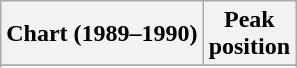<table class="wikitable sortable plainrowheaders" style="text-align:center">
<tr>
<th scope="col">Chart (1989–1990)</th>
<th scope="col">Peak<br> position</th>
</tr>
<tr>
</tr>
<tr>
</tr>
</table>
